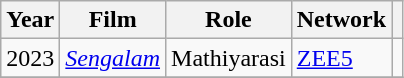<table class="wikitable">
<tr>
<th>Year</th>
<th>Film</th>
<th>Role</th>
<th>Network</th>
<th scope="col" class="unsortable"></th>
</tr>
<tr>
<td>2023</td>
<td><em><a href='#'>Sengalam</a></em></td>
<td>Mathiyarasi</td>
<td><a href='#'>ZEE5</a></td>
<td></td>
</tr>
<tr>
</tr>
</table>
